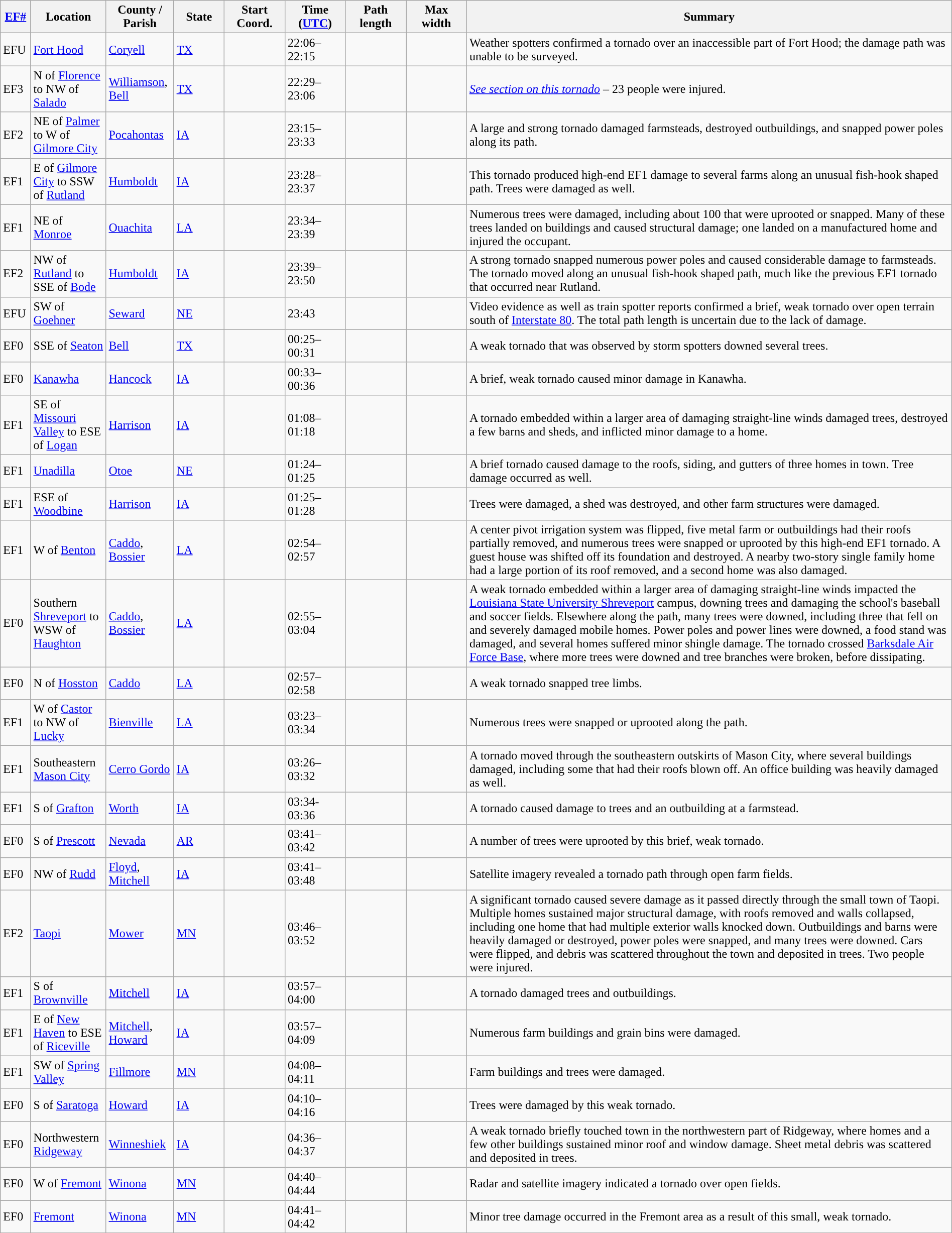<table class="wikitable sortable" style="width:100%;">
<tr>
<th scope="col"  style="width:3%; text-align:center;"><a href='#'>EF#</a></th>
<th scope="col"  style="width:7%; text-align:center;" class="unsortable">Location</th>
<th scope="col"  style="width:6%; text-align:center;" class="unsortable">County / Parish</th>
<th scope="col"  style="width:5%; text-align:center;">State</th>
<th scope="col"  style="width:6%; text-align:center;">Start Coord.</th>
<th scope="col"  style="width:6%; text-align:center;">Time (<a href='#'>UTC</a>)</th>
<th scope="col"  style="width:6%; text-align:center;">Path length</th>
<th scope="col"  style="width:6%; text-align:center;">Max width</th>
<th scope="col" class="unsortable" style="width:48%; text-align:center;">Summary</th>
</tr>
<tr>
<td>EFU</td>
<td><a href='#'>Fort Hood</a></td>
<td><a href='#'>Coryell</a></td>
<td><a href='#'>TX</a></td>
<td></td>
<td>22:06–22:15</td>
<td></td>
<td></td>
<td>Weather spotters confirmed a tornado over an inaccessible part of Fort Hood; the damage path was unable to be surveyed.</td>
</tr>
<tr>
<td>EF3</td>
<td>N of <a href='#'>Florence</a> to NW of <a href='#'>Salado</a></td>
<td><a href='#'>Williamson</a>, <a href='#'>Bell</a></td>
<td><a href='#'>TX</a></td>
<td></td>
<td>22:29–23:06</td>
<td></td>
<td></td>
<td><em><a href='#'>See section on this tornado</a></em> – 23 people were injured.</td>
</tr>
<tr>
<td>EF2</td>
<td>NE of <a href='#'>Palmer</a> to W of <a href='#'>Gilmore City</a></td>
<td><a href='#'>Pocahontas</a></td>
<td><a href='#'>IA</a></td>
<td></td>
<td>23:15–23:33</td>
<td></td>
<td></td>
<td>A large and strong tornado damaged farmsteads, destroyed outbuildings, and snapped power poles along its path.</td>
</tr>
<tr>
<td>EF1</td>
<td>E of <a href='#'>Gilmore City</a> to SSW of <a href='#'>Rutland</a></td>
<td><a href='#'>Humboldt</a></td>
<td><a href='#'>IA</a></td>
<td></td>
<td>23:28–23:37</td>
<td></td>
<td></td>
<td>This tornado produced high-end EF1 damage to several farms along an unusual fish-hook shaped path. Trees were damaged as well.</td>
</tr>
<tr>
<td>EF1</td>
<td>NE of <a href='#'>Monroe</a></td>
<td><a href='#'>Ouachita</a></td>
<td><a href='#'>LA</a></td>
<td></td>
<td>23:34–23:39</td>
<td></td>
<td></td>
<td>Numerous trees were damaged, including about 100 that were uprooted or snapped. Many of these trees landed on buildings and caused structural damage; one landed on a manufactured home and injured the occupant.</td>
</tr>
<tr>
<td>EF2</td>
<td>NW of <a href='#'>Rutland</a> to SSE of <a href='#'>Bode</a></td>
<td><a href='#'>Humboldt</a></td>
<td><a href='#'>IA</a></td>
<td></td>
<td>23:39–23:50</td>
<td></td>
<td></td>
<td>A strong tornado snapped numerous power poles and caused considerable damage to farmsteads. The tornado moved along an unusual fish-hook shaped path, much like the previous EF1 tornado that occurred near Rutland.</td>
</tr>
<tr>
<td>EFU</td>
<td>SW of <a href='#'>Goehner</a></td>
<td><a href='#'>Seward</a></td>
<td><a href='#'>NE</a></td>
<td></td>
<td>23:43</td>
<td></td>
<td></td>
<td>Video evidence as well as train spotter reports confirmed a brief, weak tornado over open terrain south of <a href='#'>Interstate 80</a>. The total path length is uncertain due to the lack of damage.</td>
</tr>
<tr>
<td>EF0</td>
<td>SSE of <a href='#'>Seaton</a></td>
<td><a href='#'>Bell</a></td>
<td><a href='#'>TX</a></td>
<td></td>
<td>00:25–00:31</td>
<td></td>
<td></td>
<td>A weak tornado that was observed by storm spotters downed several trees.</td>
</tr>
<tr>
<td>EF0</td>
<td><a href='#'>Kanawha</a></td>
<td><a href='#'>Hancock</a></td>
<td><a href='#'>IA</a></td>
<td></td>
<td>00:33–00:36</td>
<td></td>
<td></td>
<td>A brief, weak tornado caused minor damage in Kanawha.</td>
</tr>
<tr>
<td>EF1</td>
<td>SE of <a href='#'>Missouri Valley</a> to ESE of <a href='#'>Logan</a></td>
<td><a href='#'>Harrison</a></td>
<td><a href='#'>IA</a></td>
<td></td>
<td>01:08–01:18</td>
<td></td>
<td></td>
<td>A tornado embedded within a larger area of damaging straight-line winds damaged trees, destroyed a few barns and sheds, and inflicted minor damage to a home.</td>
</tr>
<tr>
<td>EF1</td>
<td><a href='#'>Unadilla</a></td>
<td><a href='#'>Otoe</a></td>
<td><a href='#'>NE</a></td>
<td></td>
<td>01:24–01:25</td>
<td></td>
<td></td>
<td>A brief tornado caused damage to the roofs, siding, and gutters of three homes in town. Tree damage occurred as well.</td>
</tr>
<tr>
<td>EF1</td>
<td>ESE of <a href='#'>Woodbine</a></td>
<td><a href='#'>Harrison</a></td>
<td><a href='#'>IA</a></td>
<td></td>
<td>01:25–01:28</td>
<td></td>
<td></td>
<td>Trees were damaged, a shed was destroyed, and other farm structures were damaged.</td>
</tr>
<tr>
<td>EF1</td>
<td>W of <a href='#'>Benton</a></td>
<td><a href='#'>Caddo</a>, <a href='#'>Bossier</a></td>
<td><a href='#'>LA</a></td>
<td></td>
<td>02:54–02:57</td>
<td></td>
<td></td>
<td>A center pivot irrigation system was flipped, five metal farm or outbuildings had their roofs partially removed, and numerous trees were snapped or uprooted by this high-end EF1 tornado. A guest house was shifted off its foundation and destroyed. A nearby two-story single family home had a large portion of its roof removed, and a second home was also damaged.</td>
</tr>
<tr>
<td>EF0</td>
<td>Southern <a href='#'>Shreveport</a> to WSW of <a href='#'>Haughton</a></td>
<td><a href='#'>Caddo</a>, <a href='#'>Bossier</a></td>
<td><a href='#'>LA</a></td>
<td></td>
<td>02:55–03:04</td>
<td></td>
<td></td>
<td>A weak tornado embedded within a larger area of damaging straight-line winds impacted the <a href='#'>Louisiana State University Shreveport</a> campus, downing trees and damaging the school's baseball and soccer fields. Elsewhere along the path, many trees were downed, including three that fell on and severely damaged mobile homes. Power poles and power lines were downed, a food stand was damaged, and several homes suffered minor shingle damage. The tornado crossed <a href='#'>Barksdale Air Force Base</a>, where more trees were downed and tree branches were broken, before dissipating.</td>
</tr>
<tr>
<td>EF0</td>
<td>N of <a href='#'>Hosston</a></td>
<td><a href='#'>Caddo</a></td>
<td><a href='#'>LA</a></td>
<td></td>
<td>02:57–02:58</td>
<td></td>
<td></td>
<td>A weak tornado snapped tree limbs.</td>
</tr>
<tr>
<td>EF1</td>
<td>W of <a href='#'>Castor</a> to NW of <a href='#'>Lucky</a></td>
<td><a href='#'>Bienville</a></td>
<td><a href='#'>LA</a></td>
<td></td>
<td>03:23–03:34</td>
<td></td>
<td></td>
<td>Numerous trees were snapped or uprooted along the path.</td>
</tr>
<tr>
<td>EF1</td>
<td>Southeastern <a href='#'>Mason City</a></td>
<td><a href='#'>Cerro Gordo</a></td>
<td><a href='#'>IA</a></td>
<td></td>
<td>03:26–03:32</td>
<td></td>
<td></td>
<td>A tornado moved through the southeastern outskirts of Mason City, where several buildings damaged, including some that had their roofs blown off. An office building was heavily damaged as well.</td>
</tr>
<tr>
<td>EF1</td>
<td>S of <a href='#'>Grafton</a></td>
<td><a href='#'>Worth</a></td>
<td><a href='#'>IA</a></td>
<td></td>
<td>03:34-03:36</td>
<td></td>
<td></td>
<td>A tornado caused damage to trees and an outbuilding at a farmstead.</td>
</tr>
<tr>
<td>EF0</td>
<td>S of <a href='#'>Prescott</a></td>
<td><a href='#'>Nevada</a></td>
<td><a href='#'>AR</a></td>
<td></td>
<td>03:41–03:42</td>
<td></td>
<td></td>
<td>A number of trees were uprooted by this brief, weak tornado.</td>
</tr>
<tr>
<td>EF0</td>
<td>NW of <a href='#'>Rudd</a></td>
<td><a href='#'>Floyd</a>, <a href='#'>Mitchell</a></td>
<td><a href='#'>IA</a></td>
<td></td>
<td>03:41–03:48</td>
<td></td>
<td></td>
<td>Satellite imagery revealed a tornado path through open farm fields.</td>
</tr>
<tr>
<td>EF2</td>
<td><a href='#'>Taopi</a></td>
<td><a href='#'>Mower</a></td>
<td><a href='#'>MN</a></td>
<td></td>
<td>03:46–03:52</td>
<td></td>
<td></td>
<td>A significant tornado caused severe damage as it passed directly through the small town of Taopi. Multiple homes sustained major structural damage, with roofs removed and walls collapsed, including one home that had multiple exterior walls knocked down. Outbuildings and barns were heavily damaged or destroyed, power poles were snapped, and many trees were downed. Cars were flipped, and debris was scattered throughout the town and deposited in trees. Two people were injured.</td>
</tr>
<tr>
<td>EF1</td>
<td>S of <a href='#'>Brownville</a></td>
<td><a href='#'>Mitchell</a></td>
<td><a href='#'>IA</a></td>
<td></td>
<td>03:57–04:00</td>
<td></td>
<td></td>
<td>A tornado damaged trees and outbuildings.</td>
</tr>
<tr>
<td>EF1</td>
<td>E of <a href='#'>New Haven</a> to ESE of <a href='#'>Riceville</a></td>
<td><a href='#'>Mitchell</a>, <a href='#'>Howard</a></td>
<td><a href='#'>IA</a></td>
<td></td>
<td>03:57–04:09</td>
<td></td>
<td></td>
<td>Numerous farm buildings and grain bins were damaged.</td>
</tr>
<tr>
<td>EF1</td>
<td>SW of <a href='#'>Spring Valley</a></td>
<td><a href='#'>Fillmore</a></td>
<td><a href='#'>MN</a></td>
<td></td>
<td>04:08–04:11</td>
<td></td>
<td></td>
<td>Farm buildings and trees were damaged.</td>
</tr>
<tr>
<td>EF0</td>
<td>S of <a href='#'>Saratoga</a></td>
<td><a href='#'>Howard</a></td>
<td><a href='#'>IA</a></td>
<td></td>
<td>04:10–04:16</td>
<td></td>
<td></td>
<td>Trees were damaged by this weak tornado.</td>
</tr>
<tr>
<td>EF0</td>
<td>Northwestern <a href='#'>Ridgeway</a></td>
<td><a href='#'>Winneshiek</a></td>
<td><a href='#'>IA</a></td>
<td></td>
<td>04:36–04:37</td>
<td></td>
<td></td>
<td>A weak tornado briefly touched town in the northwestern part of Ridgeway, where homes and a few other buildings sustained minor roof and window damage. Sheet metal debris was scattered and deposited in trees.</td>
</tr>
<tr>
<td>EF0</td>
<td>W of <a href='#'>Fremont</a></td>
<td><a href='#'>Winona</a></td>
<td><a href='#'>MN</a></td>
<td></td>
<td>04:40–04:44</td>
<td></td>
<td></td>
<td>Radar and satellite imagery indicated a tornado over open fields.</td>
</tr>
<tr>
<td>EF0</td>
<td><a href='#'>Fremont</a></td>
<td><a href='#'>Winona</a></td>
<td><a href='#'>MN</a></td>
<td></td>
<td>04:41–04:42</td>
<td></td>
<td></td>
<td>Minor tree damage occurred in the Fremont area as a result of this small, weak tornado.</td>
</tr>
<tr>
</tr>
</table>
